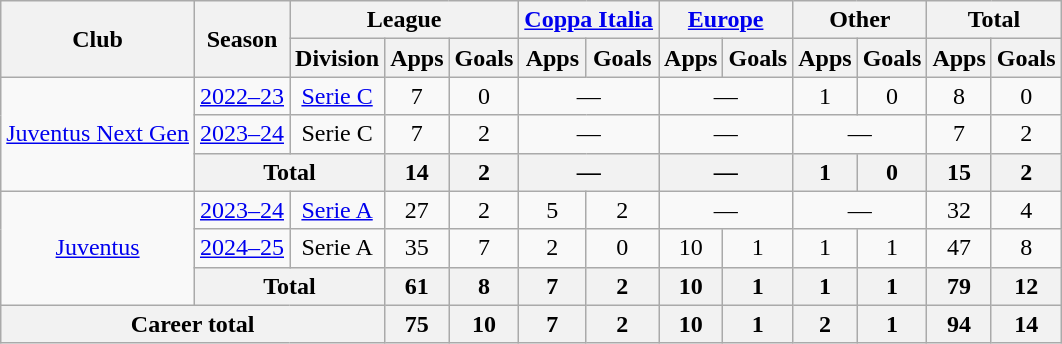<table class="wikitable" style="text-align:center">
<tr>
<th rowspan="2">Club</th>
<th rowspan="2">Season</th>
<th colspan="3">League</th>
<th colspan="2"><a href='#'>Coppa Italia</a></th>
<th colspan="2"><a href='#'>Europe</a></th>
<th colspan="2">Other</th>
<th colspan="2">Total</th>
</tr>
<tr>
<th>Division</th>
<th>Apps</th>
<th>Goals</th>
<th>Apps</th>
<th>Goals</th>
<th>Apps</th>
<th>Goals</th>
<th>Apps</th>
<th>Goals</th>
<th>Apps</th>
<th>Goals</th>
</tr>
<tr>
<td rowspan="3"><a href='#'>Juventus Next Gen</a></td>
<td><a href='#'>2022–23</a></td>
<td><a href='#'>Serie C</a></td>
<td>7</td>
<td>0</td>
<td colspan="2">—</td>
<td colspan="2">—</td>
<td>1</td>
<td>0</td>
<td>8</td>
<td>0</td>
</tr>
<tr>
<td><a href='#'>2023–24</a></td>
<td>Serie C</td>
<td>7</td>
<td>2</td>
<td colspan="2">—</td>
<td colspan="2">—</td>
<td colspan="2">—</td>
<td>7</td>
<td>2</td>
</tr>
<tr>
<th colspan="2">Total</th>
<th>14</th>
<th>2</th>
<th colspan="2">—</th>
<th colspan="2">—</th>
<th>1</th>
<th>0</th>
<th>15</th>
<th>2</th>
</tr>
<tr>
<td rowspan="3"><a href='#'>Juventus</a></td>
<td><a href='#'>2023–24</a></td>
<td><a href='#'>Serie A</a></td>
<td>27</td>
<td>2</td>
<td>5</td>
<td>2</td>
<td colspan="2">—</td>
<td colspan="2">—</td>
<td>32</td>
<td>4</td>
</tr>
<tr>
<td><a href='#'>2024–25</a></td>
<td>Serie A</td>
<td>35</td>
<td>7</td>
<td>2</td>
<td>0</td>
<td>10</td>
<td>1</td>
<td>1</td>
<td>1</td>
<td>47</td>
<td>8</td>
</tr>
<tr>
<th colspan="2">Total</th>
<th>61</th>
<th>8</th>
<th>7</th>
<th>2</th>
<th>10</th>
<th>1</th>
<th>1</th>
<th>1</th>
<th>79</th>
<th>12</th>
</tr>
<tr>
<th colspan="3">Career total</th>
<th>75</th>
<th>10</th>
<th>7</th>
<th>2</th>
<th>10</th>
<th>1</th>
<th>2</th>
<th>1</th>
<th>94</th>
<th>14</th>
</tr>
</table>
